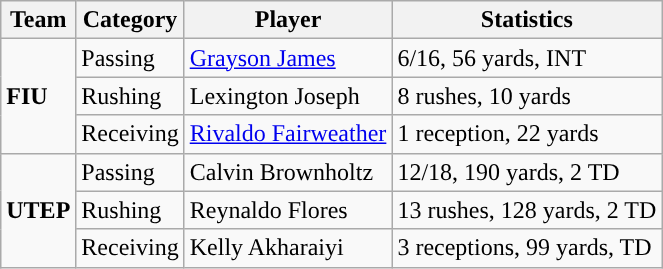<table class="wikitable" style="float: left;">
<tr>
<th>Team</th>
<th>Category</th>
<th>Player</th>
<th>Statistics</th>
</tr>
<tr>
<td rowspan=3><strong>FIU</strong></td>
<td>Passing</td>
<td><a href='#'>Grayson James</a></td>
<td>6/16, 56 yards, INT</td>
</tr>
<tr>
<td>Rushing</td>
<td>Lexington Joseph</td>
<td>8 rushes, 10 yards</td>
</tr>
<tr>
<td>Receiving</td>
<td><a href='#'>Rivaldo Fairweather</a></td>
<td>1 reception, 22 yards</td>
</tr>
<tr>
<td rowspan=3><strong>UTEP</strong></td>
<td>Passing</td>
<td>Calvin Brownholtz</td>
<td>12/18, 190 yards, 2 TD</td>
</tr>
<tr>
<td>Rushing</td>
<td>Reynaldo Flores</td>
<td>13 rushes, 128 yards, 2 TD</td>
</tr>
<tr>
<td>Receiving</td>
<td>Kelly Akharaiyi</td>
<td>3 receptions, 99 yards, TD</td>
</tr>
</table>
